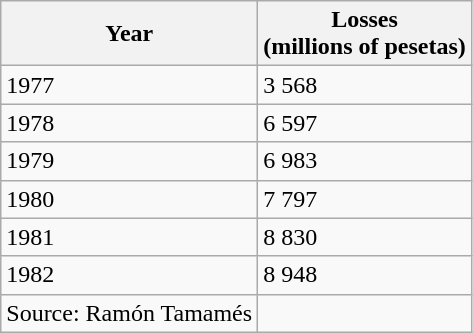<table class="wikitable">
<tr>
<th>Year</th>
<th>Losses<br>(millions of pesetas)</th>
</tr>
<tr>
<td>1977</td>
<td>3 568</td>
</tr>
<tr>
<td>1978</td>
<td>6 597</td>
</tr>
<tr>
<td>1979</td>
<td>6 983</td>
</tr>
<tr>
<td>1980</td>
<td>7 797</td>
</tr>
<tr>
<td>1981</td>
<td>8 830</td>
</tr>
<tr>
<td>1982</td>
<td>8 948</td>
</tr>
<tr>
<td>Source: Ramón Tamamés</td>
<td></td>
</tr>
</table>
